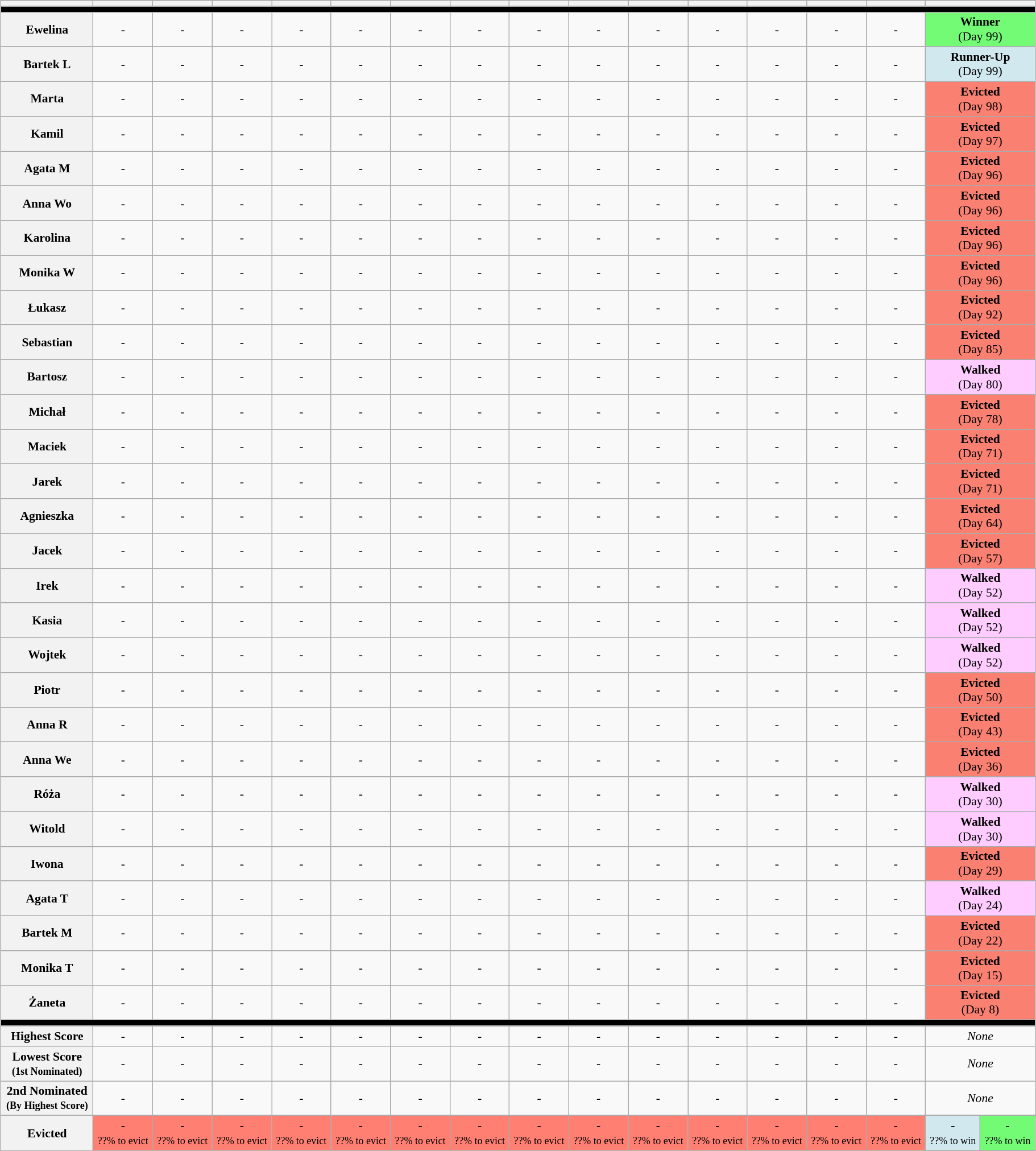<table class="wikitable" style="font-size:90%; text-align:center; width: 96%; margin-left: auto; margin-right: auto;">
<tr>
<th></th>
<th></th>
<th></th>
<th></th>
<th></th>
<th></th>
<th></th>
<th></th>
<th></th>
<th></th>
<th></th>
<th></th>
<th></th>
<th></th>
<th></th>
<th colspan=2></th>
</tr>
<tr>
<th style="background:#000000;" colspan="18"></th>
</tr>
<tr>
<th>Ewelina</th>
<td>-</td>
<td>-</td>
<td>-</td>
<td>-</td>
<td>-</td>
<td>-</td>
<td>-</td>
<td>-</td>
<td>-</td>
<td>-</td>
<td>-</td>
<td>-</td>
<td>-</td>
<td>-</td>
<td style="background:#73FB76" colspan=2><strong>Winner</strong> <br> (Day 99)</td>
</tr>
<tr>
<th>Bartek L</th>
<td>-</td>
<td>-</td>
<td>-</td>
<td>-</td>
<td>-</td>
<td>-</td>
<td>-</td>
<td>-</td>
<td>-</td>
<td>-</td>
<td>-</td>
<td>-</td>
<td>-</td>
<td>-</td>
<td style="background:#D1E8EF" colspan=2><strong>Runner-Up</strong> <br> (Day 99)</td>
</tr>
<tr>
<th>Marta</th>
<td>-</td>
<td>-</td>
<td>-</td>
<td>-</td>
<td>-</td>
<td>-</td>
<td>-</td>
<td>-</td>
<td>-</td>
<td>-</td>
<td>-</td>
<td>-</td>
<td>-</td>
<td>-</td>
<td style="background:salmon; text-align:center;" colspan=4><strong>Evicted</strong> <br> (Day 98)</td>
</tr>
<tr>
<th>Kamil</th>
<td>-</td>
<td>-</td>
<td>-</td>
<td>-</td>
<td>-</td>
<td>-</td>
<td>-</td>
<td>-</td>
<td>-</td>
<td>-</td>
<td>-</td>
<td>-</td>
<td>-</td>
<td>-</td>
<td style="background:salmon; text-align:center;" colspan=4><strong>Evicted</strong> <br> (Day 97)</td>
</tr>
<tr>
<th>Agata M</th>
<td>-</td>
<td>-</td>
<td>-</td>
<td>-</td>
<td>-</td>
<td>-</td>
<td>-</td>
<td>-</td>
<td>-</td>
<td>-</td>
<td>-</td>
<td>-</td>
<td>-</td>
<td>-</td>
<td style="background:salmon; text-align:center;" colspan=2><strong>Evicted</strong> <br> (Day 96)</td>
</tr>
<tr>
<th>Anna Wo</th>
<td>-</td>
<td>-</td>
<td>-</td>
<td>-</td>
<td>-</td>
<td>-</td>
<td>-</td>
<td>-</td>
<td>-</td>
<td>-</td>
<td>-</td>
<td>-</td>
<td>-</td>
<td>-</td>
<td style="background:salmon; text-align:center;" colspan=3><strong>Evicted</strong> <br> (Day 96)</td>
</tr>
<tr>
<th>Karolina</th>
<td>-</td>
<td>-</td>
<td>-</td>
<td>-</td>
<td>-</td>
<td>-</td>
<td>-</td>
<td>-</td>
<td>-</td>
<td>-</td>
<td>-</td>
<td>-</td>
<td>-</td>
<td>-</td>
<td style="background:salmon; text-align:center;" colspan=4><strong>Evicted</strong> <br> (Day 96)</td>
</tr>
<tr>
<th>Monika W</th>
<td>-</td>
<td>-</td>
<td>-</td>
<td>-</td>
<td>-</td>
<td>-</td>
<td>-</td>
<td>-</td>
<td>-</td>
<td>-</td>
<td>-</td>
<td>-</td>
<td>-</td>
<td>-</td>
<td style="background:salmon; text-align:center;" colspan=4><strong>Evicted</strong> <br> (Day 96)</td>
</tr>
<tr>
<th>Łukasz</th>
<td>-</td>
<td>-</td>
<td>-</td>
<td>-</td>
<td>-</td>
<td>-</td>
<td>-</td>
<td>-</td>
<td>-</td>
<td>-</td>
<td>-</td>
<td>-</td>
<td>-</td>
<td>-</td>
<td style="background:salmon; text-align:center;" colspan=4><strong>Evicted</strong> <br> (Day 92)</td>
</tr>
<tr>
<th>Sebastian</th>
<td>-</td>
<td>-</td>
<td>-</td>
<td>-</td>
<td>-</td>
<td>-</td>
<td>-</td>
<td>-</td>
<td>-</td>
<td>-</td>
<td>-</td>
<td>-</td>
<td>-</td>
<td>-</td>
<td style="background:salmon; text-align:center;" colspan=4><strong>Evicted</strong> <br> (Day 85)</td>
</tr>
<tr>
<th>Bartosz</th>
<td>-</td>
<td>-</td>
<td>-</td>
<td>-</td>
<td>-</td>
<td>-</td>
<td>-</td>
<td>-</td>
<td>-</td>
<td>-</td>
<td>-</td>
<td>-</td>
<td>-</td>
<td>-</td>
<td style="background:#fcf; text-align:center;" colspan=4><strong>Walked</strong> <br> (Day 80)</td>
</tr>
<tr>
<th>Michał</th>
<td>-</td>
<td>-</td>
<td>-</td>
<td>-</td>
<td>-</td>
<td>-</td>
<td>-</td>
<td>-</td>
<td>-</td>
<td>-</td>
<td>-</td>
<td>-</td>
<td>-</td>
<td>-</td>
<td style="background:salmon; text-align:center;" colspan=4><strong>Evicted</strong> <br> (Day 78)</td>
</tr>
<tr>
<th>Maciek</th>
<td>-</td>
<td>-</td>
<td>-</td>
<td>-</td>
<td>-</td>
<td>-</td>
<td>-</td>
<td>-</td>
<td>-</td>
<td>-</td>
<td>-</td>
<td>-</td>
<td>-</td>
<td>-</td>
<td style="background:salmon; text-align:center;" colspan=4><strong>Evicted</strong> <br> (Day 71)</td>
</tr>
<tr>
<th>Jarek</th>
<td>-</td>
<td>-</td>
<td>-</td>
<td>-</td>
<td>-</td>
<td>-</td>
<td>-</td>
<td>-</td>
<td>-</td>
<td>-</td>
<td>-</td>
<td>-</td>
<td>-</td>
<td>-</td>
<td style="background:salmon; text-align:center;" colspan=4><strong>Evicted</strong> <br> (Day 71)</td>
</tr>
<tr>
<th>Agnieszka</th>
<td>-</td>
<td>-</td>
<td>-</td>
<td>-</td>
<td>-</td>
<td>-</td>
<td>-</td>
<td>-</td>
<td>-</td>
<td>-</td>
<td>-</td>
<td>-</td>
<td>-</td>
<td>-</td>
<td style="background:salmon; text-align:center;" colspan=4><strong>Evicted</strong> <br> (Day 64)</td>
</tr>
<tr>
<th>Jacek</th>
<td>-</td>
<td>-</td>
<td>-</td>
<td>-</td>
<td>-</td>
<td>-</td>
<td>-</td>
<td>-</td>
<td>-</td>
<td>-</td>
<td>-</td>
<td>-</td>
<td>-</td>
<td>-</td>
<td style="background:salmon; text-align:center;" colspan=4><strong>Evicted</strong> <br> (Day 57)</td>
</tr>
<tr>
<th>Irek</th>
<td>-</td>
<td>-</td>
<td>-</td>
<td>-</td>
<td>-</td>
<td>-</td>
<td>-</td>
<td>-</td>
<td>-</td>
<td>-</td>
<td>-</td>
<td>-</td>
<td>-</td>
<td>-</td>
<td style="background:#fcf; text-align:center;" colspan=4><strong>Walked</strong> <br> (Day 52)</td>
</tr>
<tr>
<th>Kasia</th>
<td>-</td>
<td>-</td>
<td>-</td>
<td>-</td>
<td>-</td>
<td>-</td>
<td>-</td>
<td>-</td>
<td>-</td>
<td>-</td>
<td>-</td>
<td>-</td>
<td>-</td>
<td>-</td>
<td style="background:#fcf; text-align:center;" colspan=4><strong>Walked</strong> <br> (Day 52)</td>
</tr>
<tr>
<th>Wojtek</th>
<td>-</td>
<td>-</td>
<td>-</td>
<td>-</td>
<td>-</td>
<td>-</td>
<td>-</td>
<td>-</td>
<td>-</td>
<td>-</td>
<td>-</td>
<td>-</td>
<td>-</td>
<td>-</td>
<td style="background:#fcf; text-align:center;" colspan=4><strong>Walked</strong> <br> (Day 52)</td>
</tr>
<tr>
<th>Piotr</th>
<td>-</td>
<td>-</td>
<td>-</td>
<td>-</td>
<td>-</td>
<td>-</td>
<td>-</td>
<td>-</td>
<td>-</td>
<td>-</td>
<td>-</td>
<td>-</td>
<td>-</td>
<td>-</td>
<td style="background:salmon; text-align:center;" colspan=4><strong>Evicted</strong> <br> (Day 50)</td>
</tr>
<tr>
<th>Anna R</th>
<td>-</td>
<td>-</td>
<td>-</td>
<td>-</td>
<td>-</td>
<td>-</td>
<td>-</td>
<td>-</td>
<td>-</td>
<td>-</td>
<td>-</td>
<td>-</td>
<td>-</td>
<td>-</td>
<td style="background:salmon; text-align:center;" colspan=4><strong>Evicted</strong> <br> (Day 43)</td>
</tr>
<tr>
<th>Anna We</th>
<td>-</td>
<td>-</td>
<td>-</td>
<td>-</td>
<td>-</td>
<td>-</td>
<td>-</td>
<td>-</td>
<td>-</td>
<td>-</td>
<td>-</td>
<td>-</td>
<td>-</td>
<td>-</td>
<td style="background:salmon; text-align:center;" colspan=4><strong>Evicted</strong> <br> (Day 36)</td>
</tr>
<tr>
<th>Róża</th>
<td>-</td>
<td>-</td>
<td>-</td>
<td>-</td>
<td>-</td>
<td>-</td>
<td>-</td>
<td>-</td>
<td>-</td>
<td>-</td>
<td>-</td>
<td>-</td>
<td>-</td>
<td>-</td>
<td style="background:#fcf; text-align:center;" colspan=4><strong>Walked</strong> <br> (Day 30)</td>
</tr>
<tr>
<th>Witold</th>
<td>-</td>
<td>-</td>
<td>-</td>
<td>-</td>
<td>-</td>
<td>-</td>
<td>-</td>
<td>-</td>
<td>-</td>
<td>-</td>
<td>-</td>
<td>-</td>
<td>-</td>
<td>-</td>
<td style="background:#fcf; text-align:center;" colspan=4><strong>Walked</strong> <br> (Day 30)</td>
</tr>
<tr>
<th>Iwona</th>
<td>-</td>
<td>-</td>
<td>-</td>
<td>-</td>
<td>-</td>
<td>-</td>
<td>-</td>
<td>-</td>
<td>-</td>
<td>-</td>
<td>-</td>
<td>-</td>
<td>-</td>
<td>-</td>
<td style="background:salmon; text-align:center;" colspan=4><strong>Evicted</strong> <br> (Day 29)</td>
</tr>
<tr>
<th>Agata T</th>
<td>-</td>
<td>-</td>
<td>-</td>
<td>-</td>
<td>-</td>
<td>-</td>
<td>-</td>
<td>-</td>
<td>-</td>
<td>-</td>
<td>-</td>
<td>-</td>
<td>-</td>
<td>-</td>
<td style="background:#fcf; text-align:center;" colspan=4><strong>Walked</strong> <br> (Day 24)</td>
</tr>
<tr>
<th>Bartek M</th>
<td>-</td>
<td>-</td>
<td>-</td>
<td>-</td>
<td>-</td>
<td>-</td>
<td>-</td>
<td>-</td>
<td>-</td>
<td>-</td>
<td>-</td>
<td>-</td>
<td>-</td>
<td>-</td>
<td style="background:salmon; text-align:center;" colspan=4><strong>Evicted</strong> <br> (Day 22)</td>
</tr>
<tr>
<th>Monika T</th>
<td>-</td>
<td>-</td>
<td>-</td>
<td>-</td>
<td>-</td>
<td>-</td>
<td>-</td>
<td>-</td>
<td>-</td>
<td>-</td>
<td>-</td>
<td>-</td>
<td>-</td>
<td>-</td>
<td style="background:salmon; text-align:center;" colspan=4><strong>Evicted</strong> <br> (Day 15)</td>
</tr>
<tr>
<th>Żaneta</th>
<td>-</td>
<td>-</td>
<td>-</td>
<td>-</td>
<td>-</td>
<td>-</td>
<td>-</td>
<td>-</td>
<td>-</td>
<td>-</td>
<td>-</td>
<td>-</td>
<td>-</td>
<td>-</td>
<td style="background:salmon; text-align:center;" colspan=4><strong>Evicted</strong> <br> (Day 8)</td>
</tr>
<tr>
<th style="background:#000000;" colspan="18"></th>
</tr>
<tr>
<th>Highest Score</th>
<td>-</td>
<td>-</td>
<td>-</td>
<td>-</td>
<td>-</td>
<td>-</td>
<td>-</td>
<td>-</td>
<td>-</td>
<td>-</td>
<td>-</td>
<td>-</td>
<td>-</td>
<td>-</td>
<td colspan=2><em>None</em></td>
</tr>
<tr>
<th>Lowest Score<br><small>(1st Nominated)</small></th>
<td>-</td>
<td>-</td>
<td>-</td>
<td>-</td>
<td>-</td>
<td>-</td>
<td>-</td>
<td>-</td>
<td>-</td>
<td>-</td>
<td>-</td>
<td>-</td>
<td>-</td>
<td>-</td>
<td colspan=2><em>None</em></td>
</tr>
<tr>
<th>2nd Nominated<br><small>(By Highest Score)</small></th>
<td>-</td>
<td>-</td>
<td>-</td>
<td>-</td>
<td>-</td>
<td>-</td>
<td>-</td>
<td>-</td>
<td>-</td>
<td>-</td>
<td>-</td>
<td>-</td>
<td>-</td>
<td>-</td>
<td colspan=2><em>None</em></td>
</tr>
<tr>
<th rowspan="4">Evicted</th>
<td rowspan="4" style="background:#FF8072"><strong>-</strong><br><small>??% to evict</small></td>
<td rowspan="4" style="background:#FF8072"><strong>-</strong><br><small>??% to evict</small></td>
<td rowspan="4" style="background:#FF8072"><strong>-</strong><br><small>??% to evict</small></td>
<td rowspan="4" style="background:#FF8072"><strong>-</strong><br><small>??% to evict</small></td>
<td rowspan="4" style="background:#FF8072"><strong>-</strong><br><small>??% to evict</small></td>
<td rowspan="4" style="background:#FF8072"><strong>-</strong><br><small>??% to evict</small></td>
<td rowspan="4" style="background:#FF8072"><strong>-</strong><br><small>??% to evict</small></td>
<td rowspan="4" style="background:#FF8072"><strong>-</strong><br><small>??% to evict</small></td>
<td rowspan="4" style="background:#FF8072"><strong>-</strong><br><small>??% to evict</small></td>
<td rowspan="4" style="background:#FF8072"><strong>-</strong><br><small>??% to evict</small></td>
<td rowspan="4" style="background:#FF8072"><strong>-</strong><br><small>??% to evict</small></td>
<td rowspan="4" style="background:#FF8072"><strong>-</strong><br><small>??% to evict</small></td>
<td rowspan="4" style="background:#FF8072"><strong>-</strong><br><small>??% to evict</small></td>
<td rowspan="4" style="background:#FF8072"><strong>-</strong><br><small>??% to evict</small></td>
</tr>
<tr>
<td rowspan="1" style="background:#D1E8EF"><strong>-</strong><br><small>??% to win</small></td>
<td rowspan="1" style="background:#73FB76"><strong>-</strong><br><small>??% to win</small></td>
</tr>
<tr>
</tr>
</table>
